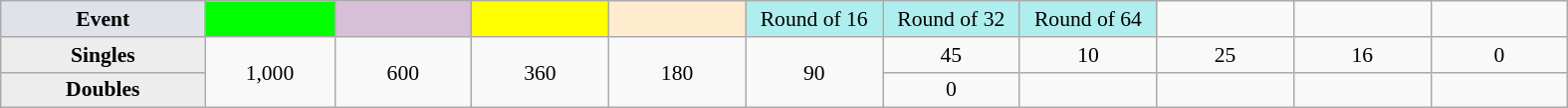<table class=wikitable style=font-size:90%;text-align:center>
<tr>
<td style="width:130px; background:#dfe2e9;"><strong>Event</strong></td>
<td style="width:80px; background:lime;"></td>
<td style="width:85px; background:thistle;"></td>
<td style="width:85px; background:#ff0;"></td>
<td style="width:85px; background:#ffebcd;"></td>
<td style="width:85px; background:#afeeee;">Round of 16</td>
<td style="width:85px; background:#afeeee;">Round of 32</td>
<td style="width:85px; background:#afeeee;">Round of 64</td>
<td width=85></td>
<td width=85></td>
<td width=85></td>
</tr>
<tr>
<th style="background:#ededed;">Singles</th>
<td rowspan=2>1,000</td>
<td rowspan=2>600</td>
<td rowspan=2>360</td>
<td rowspan=2>180</td>
<td rowspan=2>90</td>
<td>45</td>
<td>10</td>
<td>25</td>
<td>16</td>
<td>0</td>
</tr>
<tr>
<th style="background:#ededed;">Doubles</th>
<td>0</td>
<td></td>
<td></td>
<td></td>
<td></td>
</tr>
</table>
